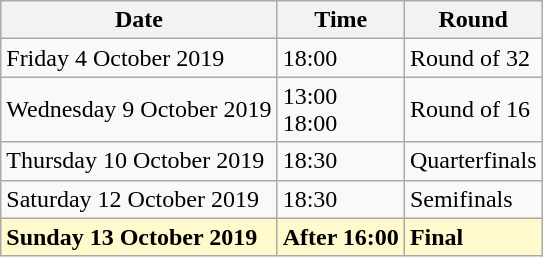<table class="wikitable">
<tr>
<th>Date</th>
<th>Time</th>
<th>Round</th>
</tr>
<tr>
<td>Friday 4 October 2019</td>
<td>18:00</td>
<td>Round of 32</td>
</tr>
<tr>
<td>Wednesday 9 October 2019</td>
<td>13:00<br>18:00</td>
<td>Round of 16</td>
</tr>
<tr>
<td>Thursday 10 October 2019</td>
<td>18:30</td>
<td>Quarterfinals</td>
</tr>
<tr>
<td>Saturday 12 October 2019</td>
<td>18:30</td>
<td>Semifinals</td>
</tr>
<tr>
<td style=background:lemonchiffon><strong>Sunday 13 October 2019</strong></td>
<td style=background:lemonchiffon><strong>After 16:00</strong></td>
<td style=background:lemonchiffon><strong>Final</strong></td>
</tr>
</table>
